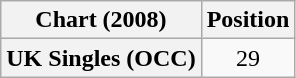<table class="wikitable plainrowheaders" style="text-align:center">
<tr>
<th scope="col">Chart (2008)</th>
<th scope="col">Position</th>
</tr>
<tr>
<th scope="row">UK Singles (OCC)</th>
<td>29</td>
</tr>
</table>
